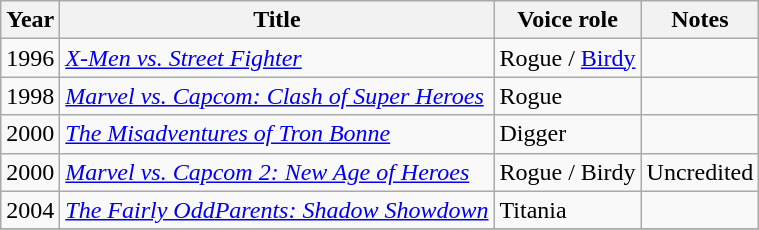<table class="wikitable sortable">
<tr>
<th>Year</th>
<th>Title</th>
<th>Voice role</th>
<th class="unsortable">Notes</th>
</tr>
<tr>
<td>1996</td>
<td><em><a href='#'>X-Men vs. Street Fighter</a></em></td>
<td>Rogue / <a href='#'>Birdy</a></td>
<td></td>
</tr>
<tr>
<td>1998</td>
<td><em><a href='#'>Marvel vs. Capcom: Clash of Super Heroes</a></em></td>
<td>Rogue</td>
<td></td>
</tr>
<tr>
<td>2000</td>
<td data-sort-value="Misadventures of Tron Bonne, The"><em><a href='#'>The Misadventures of Tron Bonne</a></em></td>
<td>Digger</td>
<td></td>
</tr>
<tr>
<td>2000</td>
<td><em><a href='#'>Marvel vs. Capcom 2: New Age of Heroes</a></em></td>
<td>Rogue / Birdy</td>
<td>Uncredited</td>
</tr>
<tr>
<td>2004</td>
<td data-sort-value="Fairly OddParents: Shadow Showdown, The"><em><a href='#'>The Fairly OddParents: Shadow Showdown</a></em></td>
<td>Titania</td>
<td></td>
</tr>
<tr>
</tr>
</table>
